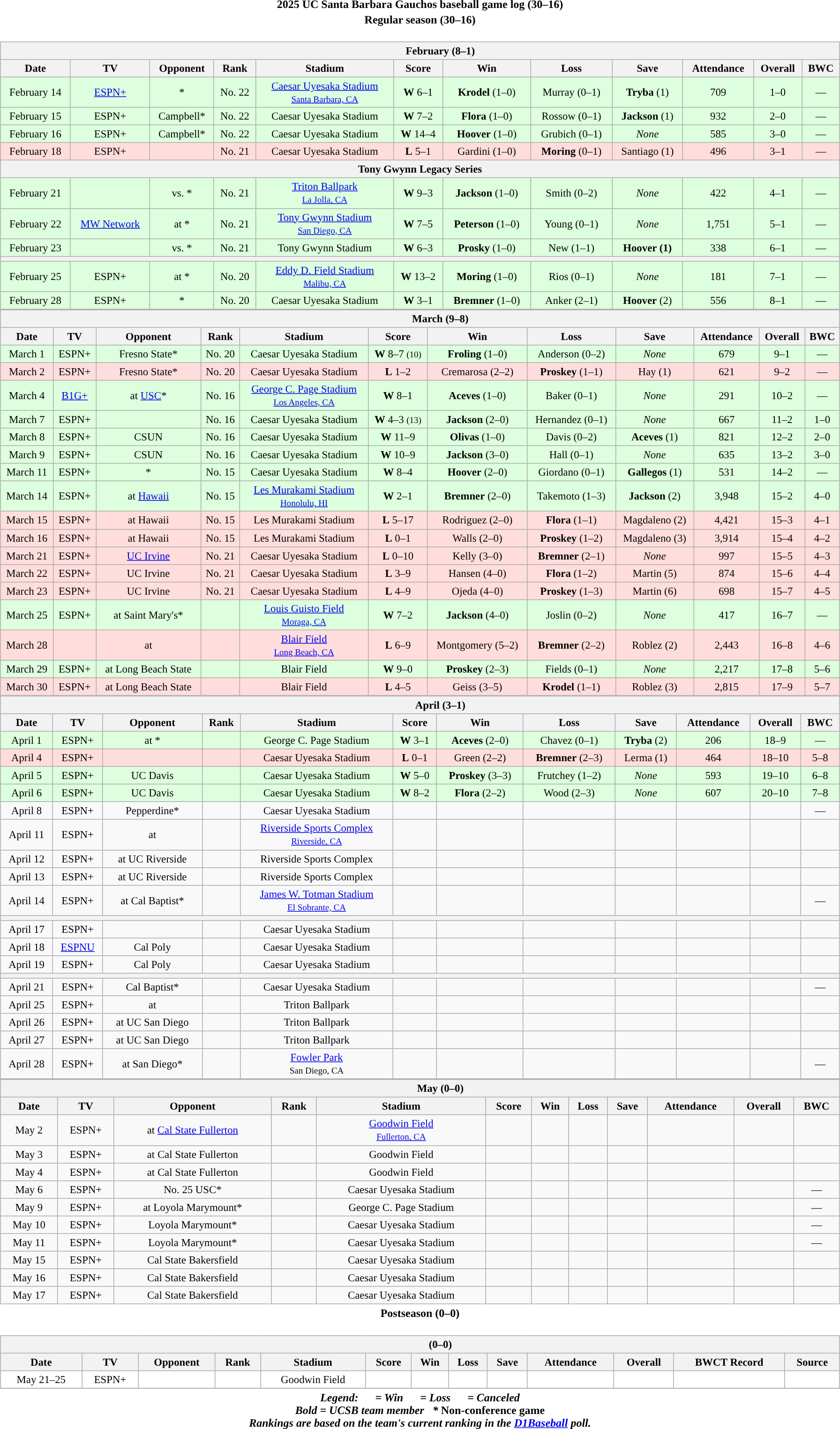<table class="toccolours" width=95% style="clear:both; margin:1.5em auto; text-align:center;">
<tr>
<th colspan=2>2025 UC Santa Barbara Gauchos baseball game log (30–16)</th>
</tr>
<tr>
<th colspan=2>Regular season (30–16)</th>
</tr>
<tr valign="top">
<td><br><table class="wikitable collapsible collapsed" style="margin:auto; width:100%; text-align:center; font-size:95%">
<tr>
<th colspan=12 style="padding-left:4em;">February (8–1)</th>
</tr>
<tr>
<th bgcolor="#DDDDFF">Date</th>
<th bgcolor="#DDDDFF">TV</th>
<th bgcolor="#DDDDFF">Opponent</th>
<th bgcolor="#DDDDFF">Rank</th>
<th bgcolor="#DDDDFF">Stadium</th>
<th bgcolor="#DDDDFF">Score</th>
<th bgcolor="#DDDDFF">Win</th>
<th bgcolor="#DDDDFF">Loss</th>
<th bgcolor="#DDDDFF">Save</th>
<th bgcolor="#DDDDFF">Attendance</th>
<th bgcolor="#DDDDFF">Overall</th>
<th bgcolor="#DDDDFF">BWC</th>
</tr>
<tr bgcolor="ddffdd">
<td>February 14</td>
<td><a href='#'>ESPN+</a></td>
<td>*</td>
<td>No. 22</td>
<td><a href='#'>Caesar Uyesaka Stadium</a><br><small><a href='#'>Santa Barbara, CA</a></small></td>
<td><strong>W</strong> 6–1</td>
<td><strong>Krodel</strong> (1–0)</td>
<td>Murray (0–1)</td>
<td><strong>Tryba</strong> (1)</td>
<td>709</td>
<td>1–0</td>
<td>—</td>
</tr>
<tr bgcolor="ddffdd">
<td>February 15</td>
<td>ESPN+</td>
<td>Campbell*</td>
<td>No. 22</td>
<td>Caesar Uyesaka Stadium</td>
<td><strong>W</strong> 7–2</td>
<td><strong>Flora</strong> (1–0)</td>
<td>Rossow (0–1)</td>
<td><strong>Jackson</strong> (1)</td>
<td>932</td>
<td>2–0</td>
<td>—</td>
</tr>
<tr bgcolor="ddffdd">
<td>February 16</td>
<td>ESPN+</td>
<td>Campbell*</td>
<td>No. 22</td>
<td>Caesar Uyesaka Stadium</td>
<td><strong>W</strong> 14–4</td>
<td><strong>Hoover</strong> (1–0)</td>
<td>Grubich (0–1)</td>
<td><em>None</em></td>
<td>585</td>
<td>3–0</td>
<td>—</td>
</tr>
<tr bgcolor="ffdddd">
<td>February 18</td>
<td>ESPN+</td>
<td></td>
<td>No. 21</td>
<td>Caesar Uyesaka Stadium</td>
<td><strong>L</strong> 5–1</td>
<td>Gardini (1–0)</td>
<td><strong>Moring</strong> (0–1)</td>
<td>Santiago (1)</td>
<td>496</td>
<td>3–1</td>
<td>—</td>
</tr>
<tr>
<th colspan=12>Tony Gwynn Legacy Series</th>
</tr>
<tr bgcolor="ddffdd">
<td>February 21</td>
<td></td>
<td>vs. *</td>
<td>No. 21</td>
<td><a href='#'>Triton Ballpark</a><br><small><a href='#'>La Jolla, CA</a></small></td>
<td><strong>W</strong> 9–3</td>
<td><strong>Jackson</strong> (1–0)</td>
<td>Smith (0–2)</td>
<td><em>None</em></td>
<td>422</td>
<td>4–1</td>
<td>—</td>
</tr>
<tr bgcolor="ddffdd">
<td>February 22</td>
<td><a href='#'>MW Network</a></td>
<td>at *</td>
<td>No. 21</td>
<td><a href='#'>Tony Gwynn Stadium</a><br><small><a href='#'>San Diego, CA</a></small></td>
<td><strong>W</strong> 7–5</td>
<td><strong>Peterson</strong> (1–0)</td>
<td>Young (0–1)</td>
<td><em>None</em></td>
<td>1,751</td>
<td>5–1</td>
<td>—</td>
</tr>
<tr bgcolor="ddffdd">
<td>February 23</td>
<td></td>
<td>vs. *</td>
<td>No. 21</td>
<td>Tony Gwynn Stadium</td>
<td><strong>W</strong> 6–3</td>
<td><strong>Prosky</strong> (1–0)</td>
<td>New (1–1)</td>
<td><strong>Hoover (1)</strong></td>
<td>338</td>
<td>6–1</td>
<td>—</td>
</tr>
<tr>
<th colspan=12 style="padding-left:4em;"></th>
</tr>
<tr bgcolor="ddffdd">
<td>February 25</td>
<td>ESPN+</td>
<td>at *</td>
<td>No. 20</td>
<td><a href='#'>Eddy D. Field Stadium</a><br><small><a href='#'>Malibu, CA</a></small></td>
<td><strong>W</strong> 13–2</td>
<td><strong>Moring</strong> (1–0)</td>
<td>Rios (0–1)</td>
<td><em>None</em></td>
<td>181</td>
<td>7–1</td>
<td>—</td>
</tr>
<tr bgcolor="ddffdd">
<td>February 28</td>
<td>ESPN+</td>
<td>*</td>
<td>No. 20</td>
<td>Caesar Uyesaka Stadium</td>
<td><strong>W</strong> 3–1</td>
<td><strong>Bremner</strong> (1–0)</td>
<td>Anker (2–1)</td>
<td><strong>Hoover</strong> (2)</td>
<td>556</td>
<td>8–1</td>
<td>—</td>
</tr>
</table>
<table class="wikitable collapsible collapsed" style="margin:auto; width:100%; text-align:center; font-size:95%">
<tr>
<th colspan=12 style="padding-left:4em;">March (9–8)</th>
</tr>
<tr>
<th bgcolor="#DDDDFF">Date</th>
<th bgcolor="#DDDDFF">TV</th>
<th bgcolor="#DDDDFF">Opponent</th>
<th bgcolor="#DDDDFF">Rank</th>
<th bgcolor="#DDDDFF">Stadium</th>
<th bgcolor="#DDDDFF">Score</th>
<th bgcolor="#DDDDFF">Win</th>
<th bgcolor="#DDDDFF">Loss</th>
<th bgcolor="#DDDDFF">Save</th>
<th bgcolor="#DDDDFF">Attendance</th>
<th bgcolor="#DDDDFF">Overall</th>
<th bgcolor="#DDDDFF">BWC</th>
</tr>
<tr bgcolor="ddffdd">
<td>March 1</td>
<td>ESPN+</td>
<td>Fresno State*</td>
<td>No. 20</td>
<td>Caesar Uyesaka Stadium</td>
<td><strong>W</strong> 8–7 <small>(10)</small></td>
<td><strong>Froling</strong> (1–0)</td>
<td>Anderson (0–2)</td>
<td><em>None</em></td>
<td>679</td>
<td>9–1</td>
<td>—</td>
</tr>
<tr bgcolor="ffdddd">
<td>March 2</td>
<td>ESPN+</td>
<td>Fresno State*</td>
<td>No. 20</td>
<td>Caesar Uyesaka Stadium</td>
<td><strong>L</strong> 1–2</td>
<td>Cremarosa (2–2)</td>
<td><strong>Proskey</strong> (1–1)</td>
<td>Hay (1)</td>
<td>621</td>
<td>9–2</td>
<td>—</td>
</tr>
<tr bgcolor="ddffdd">
<td>March 4</td>
<td><a href='#'>B1G+</a></td>
<td>at <a href='#'>USC</a>*</td>
<td>No. 16</td>
<td><a href='#'>George C. Page Stadium</a><br><small><a href='#'>Los Angeles, CA</a></small></td>
<td><strong>W</strong> 8–1</td>
<td><strong>Aceves</strong> (1–0)</td>
<td>Baker (0–1)</td>
<td><em>None</em></td>
<td>291</td>
<td>10–2</td>
<td>—</td>
</tr>
<tr bgcolor="ddffdd">
<td>March 7</td>
<td>ESPN+</td>
<td></td>
<td>No. 16</td>
<td>Caesar Uyesaka Stadium</td>
<td><strong>W</strong> 4–3 <small>(13)</small></td>
<td><strong>Jackson</strong> (2–0)</td>
<td>Hernandez (0–1)</td>
<td><em>None</em></td>
<td>667</td>
<td>11–2</td>
<td>1–0</td>
</tr>
<tr bgcolor="ddffdd">
<td>March 8</td>
<td>ESPN+</td>
<td>CSUN</td>
<td>No. 16</td>
<td>Caesar Uyesaka Stadium</td>
<td><strong>W</strong> 11–9</td>
<td><strong>Olivas</strong> (1–0)</td>
<td>Davis (0–2)</td>
<td><strong>Aceves</strong> (1)</td>
<td>821</td>
<td>12–2</td>
<td>2–0</td>
</tr>
<tr bgcolor="#ddffdd">
<td>March 9</td>
<td>ESPN+</td>
<td>CSUN</td>
<td>No. 16</td>
<td>Caesar Uyesaka Stadium</td>
<td><strong>W</strong> 10–9</td>
<td><strong>Jackson</strong> (3–0)</td>
<td>Hall (0–1)</td>
<td><em>None</em></td>
<td>635</td>
<td>13–2</td>
<td>3–0</td>
</tr>
<tr bgcolor="ddffdd">
<td>March 11</td>
<td>ESPN+</td>
<td>*</td>
<td>No. 15</td>
<td>Caesar Uyesaka Stadium</td>
<td><strong>W</strong> 8–4</td>
<td><strong>Hoover</strong> (2–0)</td>
<td>Giordano (0–1)</td>
<td><strong>Gallegos</strong> (1)</td>
<td>531</td>
<td>14–2</td>
<td>—</td>
</tr>
<tr bgcolor="ddffdd">
<td>March 14</td>
<td>ESPN+</td>
<td>at <a href='#'>Hawaii</a></td>
<td>No. 15</td>
<td><a href='#'>Les Murakami Stadium</a><br><small><a href='#'>Honolulu, HI</a></small></td>
<td><strong>W</strong> 2–1</td>
<td><strong>Bremner</strong> (2–0)</td>
<td>Takemoto (1–3)</td>
<td><strong>Jackson</strong> (2)</td>
<td>3,948</td>
<td>15–2</td>
<td>4–0</td>
</tr>
<tr bgcolor="ffdddd">
<td>March 15</td>
<td>ESPN+</td>
<td>at Hawaii</td>
<td>No. 15</td>
<td>Les Murakami Stadium</td>
<td><strong>L</strong> 5–17</td>
<td>Rodriguez (2–0)</td>
<td><strong>Flora</strong> (1–1)</td>
<td>Magdaleno (2)</td>
<td>4,421</td>
<td>15–3</td>
<td>4–1</td>
</tr>
<tr bgcolor="ffdddd">
<td>March 16</td>
<td>ESPN+</td>
<td>at Hawaii</td>
<td>No. 15</td>
<td>Les Murakami Stadium</td>
<td><strong>L</strong> 0–1</td>
<td>Walls (2–0)</td>
<td><strong>Proskey</strong> (1–2)</td>
<td>Magdaleno (3)</td>
<td>3,914</td>
<td>15–4</td>
<td>4–2</td>
</tr>
<tr bgcolor="ffdddd">
<td>March 21</td>
<td>ESPN+</td>
<td><a href='#'>UC Irvine</a></td>
<td>No. 21</td>
<td>Caesar Uyesaka Stadium</td>
<td><strong>L</strong> 0–10</td>
<td>Kelly (3–0)</td>
<td><strong>Bremner</strong> (2–1)</td>
<td><em>None</em></td>
<td>997</td>
<td>15–5</td>
<td>4–3</td>
</tr>
<tr bgcolor="ffdddd">
<td>March 22</td>
<td>ESPN+</td>
<td>UC Irvine</td>
<td>No. 21</td>
<td>Caesar Uyesaka Stadium</td>
<td><strong>L</strong> 3–9</td>
<td>Hansen (4–0)</td>
<td><strong>Flora</strong> (1–2)</td>
<td>Martin (5)</td>
<td>874</td>
<td>15–6</td>
<td>4–4</td>
</tr>
<tr bgcolor="ffdddd">
<td>March 23</td>
<td>ESPN+</td>
<td>UC Irvine</td>
<td>No. 21</td>
<td>Caesar Uyesaka Stadium</td>
<td><strong>L</strong> 4–9</td>
<td>Ojeda (4–0)</td>
<td><strong>Proskey</strong> (1–3)</td>
<td>Martin (6)</td>
<td>698</td>
<td>15–7</td>
<td>4–5</td>
</tr>
<tr bgcolor="ddffdd">
<td>March 25</td>
<td>ESPN+</td>
<td>at Saint Mary's*</td>
<td></td>
<td><a href='#'>Louis Guisto Field</a><br><small><a href='#'>Moraga, CA</a></small></td>
<td><strong>W</strong> 7–2</td>
<td><strong>Jackson</strong> (4–0)</td>
<td>Joslin (0–2)</td>
<td><em>None</em></td>
<td>417</td>
<td>16–7</td>
<td>—</td>
</tr>
<tr bgcolor="ffdddd">
<td>March 28</td>
<td></td>
<td>at </td>
<td></td>
<td><a href='#'>Blair Field</a><br><small><a href='#'>Long Beach, CA</a></small></td>
<td><strong>L</strong> 6–9</td>
<td>Montgomery (5–2)</td>
<td><strong>Bremner</strong> (2–2)</td>
<td>Roblez (2)</td>
<td>2,443</td>
<td>16–8</td>
<td>4–6</td>
</tr>
<tr bgcolor="ddffdd">
<td>March 29</td>
<td>ESPN+</td>
<td>at Long Beach State</td>
<td></td>
<td>Blair Field</td>
<td><strong>W</strong> 9–0</td>
<td><strong>Proskey</strong> (2–3)</td>
<td>Fields (0–1)</td>
<td><em>None</em></td>
<td>2,217</td>
<td>17–8</td>
<td>5–6</td>
</tr>
<tr bgcolor="ffdddd">
<td>March 30</td>
<td>ESPN+</td>
<td>at Long Beach State</td>
<td></td>
<td>Blair Field</td>
<td><strong>L</strong> 4–5</td>
<td>Geiss (3–5)</td>
<td><strong>Krodel</strong> (1–1)</td>
<td>Roblez (3)</td>
<td>2,815</td>
<td>17–9</td>
<td>5–7</td>
</tr>
</table>
<table class="wikitable collapsible" style="margin:auto; width:100%; text-align:center; font-size:95%">
<tr>
<th colspan=12 style="padding-left:4em;">April (3–1)</th>
</tr>
<tr>
<th bgcolor="#DDDDFF">Date</th>
<th bgcolor="#DDDDFF">TV</th>
<th bgcolor="#DDDDFF">Opponent</th>
<th bgcolor="#DDDDFF">Rank</th>
<th bgcolor="#DDDDFF">Stadium</th>
<th bgcolor="#DDDDFF">Score</th>
<th bgcolor="#DDDDFF">Win</th>
<th bgcolor="#DDDDFF">Loss</th>
<th bgcolor="#DDDDFF">Save</th>
<th bgcolor="#DDDDFF">Attendance</th>
<th bgcolor="#DDDDFF">Overall</th>
<th bgcolor="#DDDDFF">BWC</th>
</tr>
<tr bgcolor="ddffdd">
<td>April 1</td>
<td>ESPN+</td>
<td>at *</td>
<td></td>
<td>George C. Page Stadium</td>
<td><strong>W</strong> 3–1</td>
<td><strong>Aceves</strong> (2–0)</td>
<td>Chavez (0–1)</td>
<td><strong>Tryba</strong> (2)</td>
<td>206</td>
<td>18–9</td>
<td>—</td>
</tr>
<tr bgcolor="ffdddd">
<td>April 4</td>
<td>ESPN+</td>
<td></td>
<td></td>
<td>Caesar Uyesaka Stadium</td>
<td><strong>L</strong> 0–1</td>
<td>Green (2–2)</td>
<td><strong>Bremner</strong> (2–3)</td>
<td>Lerma (1)</td>
<td>464</td>
<td>18–10</td>
<td>5–8</td>
</tr>
<tr bgcolor="ddffdd">
<td>April 5</td>
<td>ESPN+</td>
<td>UC Davis</td>
<td></td>
<td>Caesar Uyesaka Stadium</td>
<td><strong>W</strong> 5–0</td>
<td><strong>Proskey</strong> (3–3)</td>
<td>Frutchey (1–2)</td>
<td><em>None</em></td>
<td>593</td>
<td>19–10</td>
<td>6–8</td>
</tr>
<tr bgcolor="ddffdd">
<td>April 6</td>
<td>ESPN+</td>
<td>UC Davis</td>
<td></td>
<td>Caesar Uyesaka Stadium</td>
<td><strong>W</strong> 8–2</td>
<td><strong>Flora</strong> (2–2)</td>
<td>Wood (2–3)</td>
<td><em>None</em></td>
<td>607</td>
<td>20–10</td>
<td>7–8</td>
</tr>
<tr>
<td>April 8</td>
<td>ESPN+</td>
<td>Pepperdine*</td>
<td></td>
<td>Caesar Uyesaka Stadium</td>
<td></td>
<td></td>
<td></td>
<td></td>
<td></td>
<td></td>
<td>—</td>
</tr>
<tr>
<td>April 11</td>
<td>ESPN+</td>
<td>at </td>
<td></td>
<td><a href='#'>Riverside Sports Complex</a><br><small><a href='#'>Riverside, CA</a></small></td>
<td></td>
<td></td>
<td></td>
<td></td>
<td></td>
<td></td>
<td></td>
</tr>
<tr>
<td>April 12</td>
<td>ESPN+</td>
<td>at UC Riverside</td>
<td></td>
<td>Riverside Sports Complex</td>
<td></td>
<td></td>
<td></td>
<td></td>
<td></td>
<td></td>
<td></td>
</tr>
<tr>
<td>April 13</td>
<td>ESPN+</td>
<td>at UC Riverside</td>
<td></td>
<td>Riverside Sports Complex</td>
<td></td>
<td></td>
<td></td>
<td></td>
<td></td>
<td></td>
<td></td>
</tr>
<tr>
<td>April 14</td>
<td>ESPN+</td>
<td>at Cal Baptist*</td>
<td></td>
<td><a href='#'>James W. Totman Stadium</a><br><small><a href='#'>El Sobrante, CA</a></small></td>
<td></td>
<td></td>
<td></td>
<td></td>
<td></td>
<td></td>
<td>—</td>
</tr>
<tr bgcolor="ffffff">
<th colspan=12 style="padding-left:4em;"></th>
</tr>
<tr>
<td>April 17</td>
<td>ESPN+</td>
<td></td>
<td></td>
<td>Caesar Uyesaka Stadium</td>
<td></td>
<td></td>
<td></td>
<td></td>
<td></td>
<td></td>
</tr>
<tr>
<td>April 18</td>
<td><a href='#'>ESPNU</a></td>
<td>Cal Poly</td>
<td></td>
<td>Caesar Uyesaka Stadium</td>
<td></td>
<td></td>
<td></td>
<td></td>
<td></td>
<td></td>
<td></td>
</tr>
<tr>
<td>April 19</td>
<td>ESPN+</td>
<td>Cal Poly</td>
<td></td>
<td>Caesar Uyesaka Stadium</td>
<td></td>
<td></td>
<td></td>
<td></td>
<td></td>
<td></td>
<td></td>
</tr>
<tr bgcolor="ffffff">
<th colspan=12 style="padding-left:4em;"></th>
</tr>
<tr>
<td>April 21</td>
<td>ESPN+</td>
<td>Cal Baptist*</td>
<td></td>
<td>Caesar Uyesaka Stadium</td>
<td></td>
<td></td>
<td></td>
<td></td>
<td></td>
<td></td>
<td>—</td>
</tr>
<tr>
<td>April 25</td>
<td>ESPN+</td>
<td>at </td>
<td></td>
<td>Triton Ballpark</td>
<td></td>
<td></td>
<td></td>
<td></td>
<td></td>
<td></td>
<td></td>
</tr>
<tr>
<td>April 26</td>
<td>ESPN+</td>
<td>at UC San Diego</td>
<td></td>
<td>Triton Ballpark</td>
<td></td>
<td></td>
<td></td>
<td></td>
<td></td>
<td></td>
<td></td>
</tr>
<tr>
<td>April 27</td>
<td>ESPN+</td>
<td>at UC San Diego</td>
<td></td>
<td>Triton Ballpark</td>
<td></td>
<td></td>
<td></td>
<td></td>
<td></td>
<td></td>
<td></td>
</tr>
<tr>
<td>April 28</td>
<td>ESPN+</td>
<td>at San Diego*</td>
<td></td>
<td><a href='#'>Fowler Park</a><br><small>San Diego, CA</small></td>
<td></td>
<td></td>
<td></td>
<td></td>
<td></td>
<td></td>
<td>—</td>
</tr>
</table>
<table class="wikitable collapsible collapsed" style="margin:auto; width:100%; text-align:center; font-size:95%">
<tr>
<th colspan=12 style="padding-left:4em;">May (0–0)</th>
</tr>
<tr>
<th bgcolor="#DDDDFF">Date</th>
<th bgcolor="#DDDDFF">TV</th>
<th bgcolor="#DDDDFF">Opponent</th>
<th bgcolor="#DDDDFF">Rank</th>
<th bgcolor="#DDDDFF">Stadium</th>
<th bgcolor="#DDDDFF">Score</th>
<th bgcolor="#DDDDFF">Win</th>
<th bgcolor="#DDDDFF">Loss</th>
<th bgcolor="#DDDDFF">Save</th>
<th bgcolor="#DDDDFF">Attendance</th>
<th bgcolor="#DDDDFF">Overall</th>
<th bgcolor="#DDDDFF">BWC</th>
</tr>
<tr>
<td>May 2</td>
<td>ESPN+</td>
<td>at <a href='#'>Cal State Fullerton</a></td>
<td></td>
<td><a href='#'>Goodwin Field</a><br><small><a href='#'>Fullerton, CA</a></small></td>
<td></td>
<td></td>
<td></td>
<td></td>
<td></td>
<td></td>
<td></td>
</tr>
<tr>
<td>May 3</td>
<td>ESPN+</td>
<td>at Cal State Fullerton</td>
<td></td>
<td>Goodwin Field</td>
<td></td>
<td></td>
<td></td>
<td></td>
<td></td>
<td></td>
<td></td>
</tr>
<tr>
<td>May 4</td>
<td>ESPN+</td>
<td>at Cal State Fullerton</td>
<td></td>
<td>Goodwin Field</td>
<td></td>
<td></td>
<td></td>
<td></td>
<td></td>
<td></td>
<td></td>
</tr>
<tr>
<td>May 6</td>
<td>ESPN+</td>
<td>No. 25 USC*</td>
<td></td>
<td>Caesar Uyesaka Stadium</td>
<td></td>
<td></td>
<td></td>
<td></td>
<td></td>
<td></td>
<td>—</td>
</tr>
<tr>
<td>May 9</td>
<td>ESPN+</td>
<td>at Loyola Marymount*</td>
<td></td>
<td>George C. Page Stadium</td>
<td></td>
<td></td>
<td></td>
<td></td>
<td></td>
<td></td>
<td>—</td>
</tr>
<tr>
<td>May 10</td>
<td>ESPN+</td>
<td>Loyola Marymount*</td>
<td></td>
<td>Caesar Uyesaka Stadium</td>
<td></td>
<td></td>
<td></td>
<td></td>
<td></td>
<td></td>
<td>—</td>
</tr>
<tr>
<td>May 11</td>
<td>ESPN+</td>
<td>Loyola Marymount*</td>
<td></td>
<td>Caesar Uyesaka Stadium</td>
<td></td>
<td></td>
<td></td>
<td></td>
<td></td>
<td></td>
<td>—</td>
</tr>
<tr>
<td>May 15</td>
<td>ESPN+</td>
<td>Cal State Bakersfield</td>
<td></td>
<td>Caesar Uyesaka Stadium</td>
<td></td>
<td></td>
<td></td>
<td></td>
<td></td>
<td></td>
<td></td>
</tr>
<tr>
<td>May 16</td>
<td>ESPN+</td>
<td>Cal State Bakersfield</td>
<td></td>
<td>Caesar Uyesaka Stadium</td>
<td></td>
<td></td>
<td></td>
<td></td>
<td></td>
<td></td>
<td></td>
</tr>
<tr>
<td>May 17</td>
<td>ESPN+</td>
<td>Cal State Bakersfield</td>
<td></td>
<td>Caesar Uyesaka Stadium</td>
<td></td>
<td></td>
<td></td>
<td></td>
<td></td>
<td></td>
<td></td>
</tr>
</table>
</td>
</tr>
<tr>
<th colspan=2>Postseason (0–0)</th>
</tr>
<tr>
<td><br><table class="wikitable collapsible collapsed" style="margin:auto; width:100%; text-align:center; font-size:95%">
<tr>
<th colspan=14 style="padding-left:4em;"> (0–0)</th>
</tr>
<tr>
<th bgcolor="#DDDDFF">Date</th>
<th bgcolor="#DDDDFF">TV</th>
<th bgcolor="#DDDDFF">Opponent</th>
<th bgcolor="#DDDDFF">Rank</th>
<th bgcolor="#DDDDFF">Stadium</th>
<th bgcolor="#DDDDFF">Score</th>
<th bgcolor="#DDDDFF">Win</th>
<th bgcolor="#DDDDFF">Loss</th>
<th bgcolor="#DDDDFF">Save</th>
<th bgcolor="#DDDDFF">Attendance</th>
<th bgcolor="#DDDDFF">Overall</th>
<th bgcolor="#DDDDFF">BWCT Record</th>
<th bgcolor="#DDDDFF">Source</th>
</tr>
<tr bgcolor="ffffff">
<td>May 21–25</td>
<td>ESPN+</td>
<td></td>
<td></td>
<td>Goodwin Field</td>
<td></td>
<td></td>
<td></td>
<td></td>
<td></td>
<td></td>
<td></td>
<td></td>
</tr>
<tr>
</tr>
</table>
</td>
</tr>
<tr>
<th colspan=9><em>Legend:       = Win       = Loss       = Canceled<br>Bold = UCSB team member   <strong><em>*</em></strong> </em>Non-conference game<em><br>Rankings are based on the team's current ranking in the <a href='#'>D1Baseball</a> poll.</em></th>
</tr>
</table>
